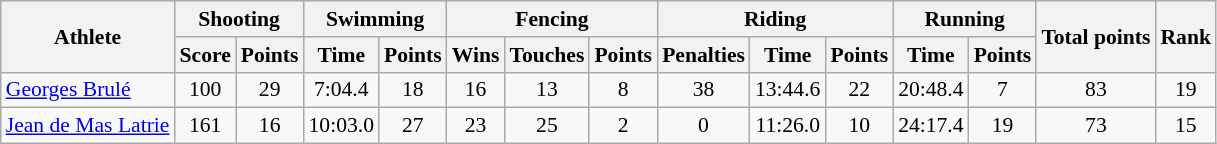<table class=wikitable style="font-size:90%">
<tr>
<th rowspan="2">Athlete</th>
<th colspan="2">Shooting</th>
<th colspan="2">Swimming</th>
<th colspan="3">Fencing</th>
<th colspan="3">Riding</th>
<th colspan="2">Running</th>
<th rowspan="2">Total points</th>
<th rowspan="2">Rank</th>
</tr>
<tr>
<th>Score</th>
<th>Points</th>
<th>Time</th>
<th>Points</th>
<th>Wins</th>
<th>Touches</th>
<th>Points</th>
<th>Penalties</th>
<th>Time</th>
<th>Points</th>
<th>Time</th>
<th>Points</th>
</tr>
<tr>
<td><a href='#'>Georges Brulé</a></td>
<td align="center">100</td>
<td align="center">29</td>
<td align="center">7:04.4</td>
<td align="center">18</td>
<td align="center">16</td>
<td align=center>13</td>
<td align="center">8</td>
<td align=center>38</td>
<td align="center">13:44.6</td>
<td align="center">22</td>
<td align="center">20:48.4</td>
<td align="center">7</td>
<td align="center">83</td>
<td align="center">19</td>
</tr>
<tr>
<td><a href='#'>Jean de Mas Latrie</a></td>
<td align="center">161</td>
<td align="center">16</td>
<td align="center">10:03.0</td>
<td align="center">27</td>
<td align="center">23</td>
<td align=center>25</td>
<td align="center">2</td>
<td align=center>0</td>
<td align="center">11:26.0</td>
<td align="center">10</td>
<td align="center">24:17.4</td>
<td align="center">19</td>
<td align="center">73</td>
<td align="center">15</td>
</tr>
</table>
